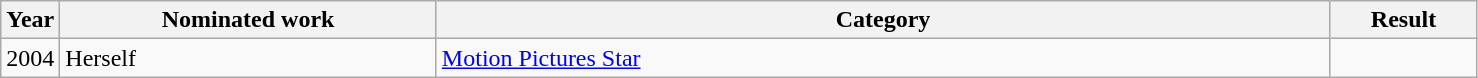<table class=wikitable>
<tr>
<th width=4%>Year</th>
<th width=25.5%>Nominated work</th>
<th width=60.5%>Category</th>
<th width=10%>Result</th>
</tr>
<tr>
<td>2004</td>
<td>Herself</td>
<td><a href='#'>Motion Pictures Star</a></td>
<td></td>
</tr>
</table>
